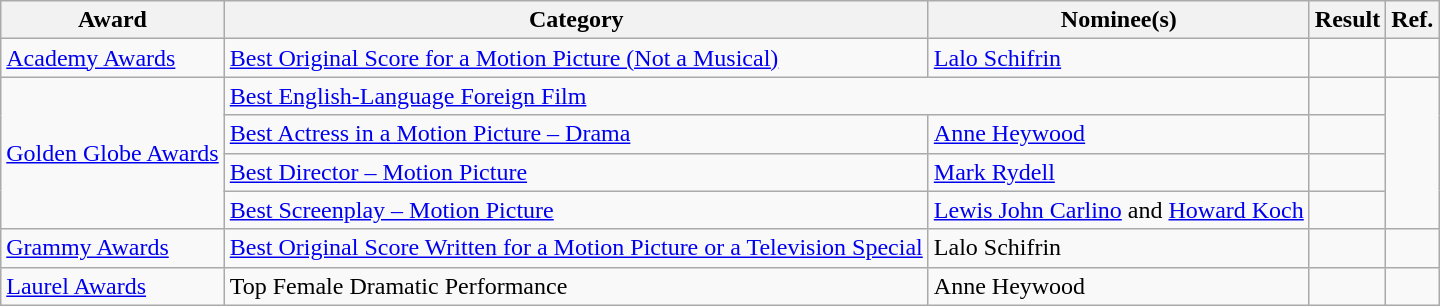<table class="wikitable plainrowheaders">
<tr>
<th>Award</th>
<th>Category</th>
<th>Nominee(s)</th>
<th>Result</th>
<th>Ref.</th>
</tr>
<tr>
<td><a href='#'>Academy Awards</a></td>
<td><a href='#'>Best Original Score for a Motion Picture (Not a Musical)</a></td>
<td><a href='#'>Lalo Schifrin</a></td>
<td></td>
<td align="center"></td>
</tr>
<tr>
<td rowspan="4"><a href='#'>Golden Globe Awards</a></td>
<td colspan="2"><a href='#'>Best English-Language Foreign Film</a></td>
<td></td>
<td align="center" rowspan="4"></td>
</tr>
<tr>
<td><a href='#'>Best Actress in a Motion Picture – Drama</a></td>
<td><a href='#'>Anne Heywood</a></td>
<td></td>
</tr>
<tr>
<td><a href='#'>Best Director – Motion Picture</a></td>
<td><a href='#'>Mark Rydell</a></td>
<td></td>
</tr>
<tr>
<td><a href='#'>Best Screenplay – Motion Picture</a></td>
<td><a href='#'>Lewis John Carlino</a> and <a href='#'>Howard Koch</a></td>
<td></td>
</tr>
<tr>
<td><a href='#'>Grammy Awards</a></td>
<td><a href='#'>Best Original Score Written for a Motion Picture or a Television Special</a></td>
<td>Lalo Schifrin</td>
<td></td>
<td align="center"></td>
</tr>
<tr>
<td><a href='#'>Laurel Awards</a></td>
<td>Top Female Dramatic Performance</td>
<td>Anne Heywood</td>
<td></td>
<td align="center"></td>
</tr>
</table>
